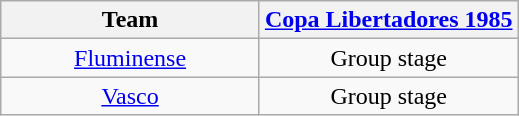<table class="wikitable">
<tr>
<th width= 50%>Team</th>
<th width= 50%><a href='#'>Copa Libertadores 1985</a></th>
</tr>
<tr align="center">
<td><a href='#'>Fluminense</a></td>
<td>Group stage</td>
</tr>
<tr align="center">
<td><a href='#'>Vasco</a></td>
<td>Group stage</td>
</tr>
</table>
